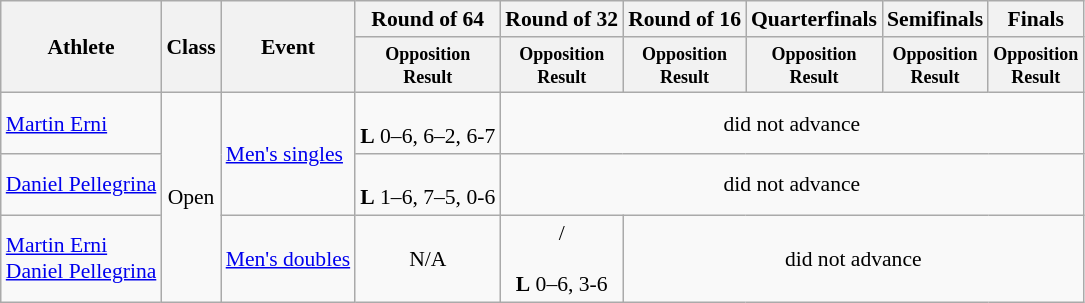<table class=wikitable style="font-size:90%">
<tr>
<th rowspan="2">Athlete</th>
<th rowspan="2">Class</th>
<th rowspan="2">Event</th>
<th>Round of 64</th>
<th>Round of 32</th>
<th>Round of 16</th>
<th>Quarterfinals</th>
<th>Semifinals</th>
<th>Finals</th>
</tr>
<tr>
<th style="line-height:1em"><small>Opposition<br>Result</small></th>
<th style="line-height:1em"><small>Opposition<br>Result</small></th>
<th style="line-height:1em"><small>Opposition<br>Result</small></th>
<th style="line-height:1em"><small>Opposition<br>Result</small></th>
<th style="line-height:1em"><small>Opposition<br>Result</small></th>
<th style="line-height:1em"><small>Opposition<br>Result</small></th>
</tr>
<tr>
<td><a href='#'>Martin Erni</a></td>
<td rowspan="3" style="text-align:center;">Open</td>
<td rowspan="2"><a href='#'>Men's singles</a></td>
<td style="text-align:center;"><br><strong>L</strong> 0–6, 6–2, 6-7</td>
<td style="text-align:center;" colspan="5">did not advance</td>
</tr>
<tr>
<td><a href='#'>Daniel Pellegrina</a></td>
<td style="text-align:center;"><br><strong>L</strong> 1–6, 7–5, 0-6</td>
<td style="text-align:center;" colspan="5">did not advance</td>
</tr>
<tr>
<td><a href='#'>Martin Erni</a><br> <a href='#'>Daniel Pellegrina</a></td>
<td><a href='#'>Men's doubles</a></td>
<td style="text-align:center;">N/A</td>
<td style="text-align:center;"> /<br> <br><strong>L</strong> 0–6, 3-6</td>
<td style="text-align:center;" colspan="4">did not advance</td>
</tr>
</table>
